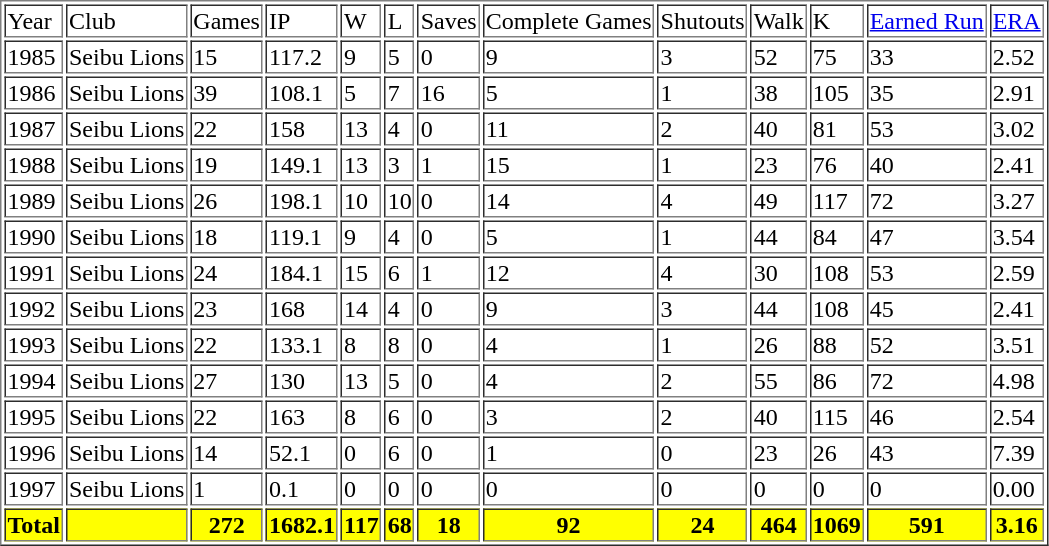<table border=1>
<tr>
<td>Year</td>
<td>Club</td>
<td>Games</td>
<td>IP</td>
<td>W</td>
<td>L</td>
<td>Saves</td>
<td>Complete Games</td>
<td>Shutouts</td>
<td>Walk</td>
<td>K</td>
<td><a href='#'>Earned Run</a></td>
<td><a href='#'>ERA</a></td>
</tr>
<tr>
<td>1985</td>
<td>Seibu Lions</td>
<td>15</td>
<td>117.2</td>
<td>9</td>
<td>5</td>
<td>0</td>
<td>9</td>
<td>3</td>
<td>52</td>
<td>75</td>
<td>33</td>
<td>2.52</td>
</tr>
<tr>
<td>1986</td>
<td>Seibu Lions</td>
<td>39</td>
<td>108.1</td>
<td>5</td>
<td>7</td>
<td>16</td>
<td>5</td>
<td>1</td>
<td>38</td>
<td>105</td>
<td>35</td>
<td>2.91</td>
</tr>
<tr>
<td>1987</td>
<td>Seibu Lions</td>
<td>22</td>
<td>158</td>
<td>13</td>
<td>4</td>
<td>0</td>
<td>11</td>
<td>2</td>
<td>40</td>
<td>81</td>
<td>53</td>
<td>3.02</td>
</tr>
<tr>
<td>1988</td>
<td>Seibu Lions</td>
<td>19</td>
<td>149.1</td>
<td>13</td>
<td>3</td>
<td>1</td>
<td>15</td>
<td>1</td>
<td>23</td>
<td>76</td>
<td>40</td>
<td>2.41</td>
</tr>
<tr>
<td>1989</td>
<td>Seibu Lions</td>
<td>26</td>
<td>198.1</td>
<td>10</td>
<td>10</td>
<td>0</td>
<td>14</td>
<td>4</td>
<td>49</td>
<td>117</td>
<td>72</td>
<td>3.27</td>
</tr>
<tr>
<td>1990</td>
<td>Seibu Lions</td>
<td>18</td>
<td>119.1</td>
<td>9</td>
<td>4</td>
<td>0</td>
<td>5</td>
<td>1</td>
<td>44</td>
<td>84</td>
<td>47</td>
<td>3.54</td>
</tr>
<tr>
<td>1991</td>
<td>Seibu Lions</td>
<td>24</td>
<td>184.1</td>
<td>15</td>
<td>6</td>
<td>1</td>
<td>12</td>
<td>4</td>
<td>30</td>
<td>108</td>
<td>53</td>
<td>2.59</td>
</tr>
<tr>
<td>1992</td>
<td>Seibu Lions</td>
<td>23</td>
<td>168</td>
<td>14</td>
<td>4</td>
<td>0</td>
<td>9</td>
<td>3</td>
<td>44</td>
<td>108</td>
<td>45</td>
<td>2.41</td>
</tr>
<tr>
<td>1993</td>
<td>Seibu Lions</td>
<td>22</td>
<td>133.1</td>
<td>8</td>
<td>8</td>
<td>0</td>
<td>4</td>
<td>1</td>
<td>26</td>
<td>88</td>
<td>52</td>
<td>3.51</td>
</tr>
<tr>
<td>1994</td>
<td>Seibu Lions</td>
<td>27</td>
<td>130</td>
<td>13</td>
<td>5</td>
<td>0</td>
<td>4</td>
<td>2</td>
<td>55</td>
<td>86</td>
<td>72</td>
<td>4.98</td>
</tr>
<tr>
<td>1995</td>
<td>Seibu Lions</td>
<td>22</td>
<td>163</td>
<td>8</td>
<td>6</td>
<td>0</td>
<td>3</td>
<td>2</td>
<td>40</td>
<td>115</td>
<td>46</td>
<td>2.54</td>
</tr>
<tr>
<td>1996</td>
<td>Seibu Lions</td>
<td>14</td>
<td>52.1</td>
<td>0</td>
<td>6</td>
<td>0</td>
<td>1</td>
<td>0</td>
<td>23</td>
<td>26</td>
<td>43</td>
<td>7.39</td>
</tr>
<tr>
<td>1997</td>
<td>Seibu Lions</td>
<td>1</td>
<td>0.1</td>
<td>0</td>
<td>0</td>
<td>0</td>
<td>0</td>
<td>0</td>
<td>0</td>
<td>0</td>
<td>0</td>
<td>0.00</td>
</tr>
<tr span style="background:yellow;">
<th>Total</th>
<th></th>
<th>272</th>
<th>1682.1</th>
<th>117</th>
<th>68</th>
<th>18</th>
<th>92</th>
<th>24</th>
<th>464</th>
<th>1069</th>
<th>591</th>
<th>3.16</th>
</tr>
</table>
